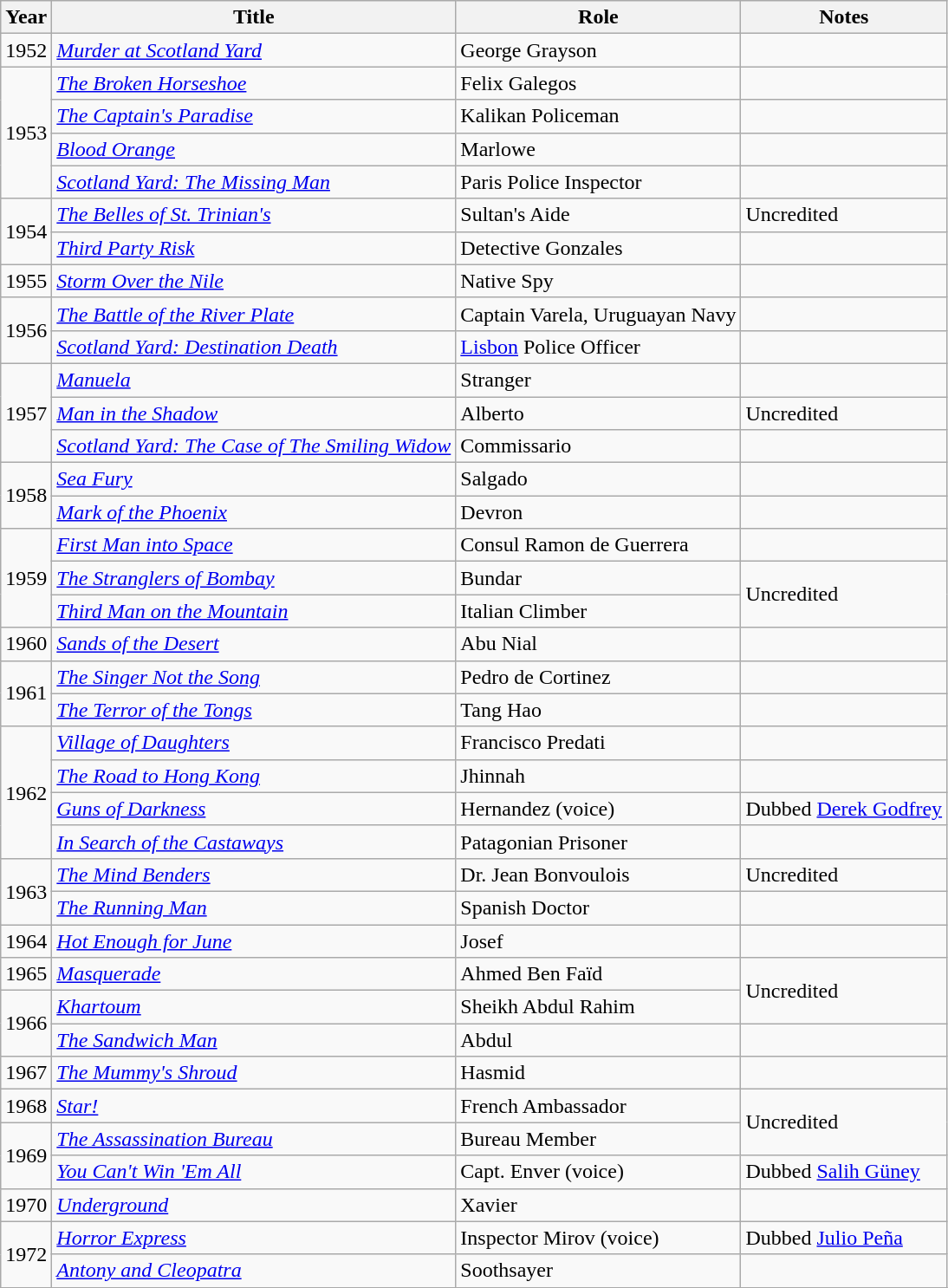<table class="wikitable sortable">
<tr>
<th>Year</th>
<th>Title</th>
<th>Role</th>
<th>Notes</th>
</tr>
<tr>
<td>1952</td>
<td><em><a href='#'>Murder at Scotland Yard</a></em></td>
<td>George Grayson</td>
<td></td>
</tr>
<tr>
<td rowspan="4">1953</td>
<td><em><a href='#'>The Broken Horseshoe</a></em></td>
<td>Felix Galegos</td>
<td></td>
</tr>
<tr>
<td><em><a href='#'>The Captain's Paradise</a></em></td>
<td>Kalikan Policeman</td>
<td></td>
</tr>
<tr>
<td><em><a href='#'>Blood Orange</a></em></td>
<td>Marlowe</td>
<td></td>
</tr>
<tr>
<td><a href='#'><em>Scotland Yard: The Missing Man</em></a></td>
<td>Paris Police Inspector</td>
<td></td>
</tr>
<tr>
<td rowspan="2">1954</td>
<td><em><a href='#'>The Belles of St. Trinian's</a></em></td>
<td>Sultan's Aide</td>
<td>Uncredited</td>
</tr>
<tr>
<td><em><a href='#'>Third Party Risk</a></em></td>
<td>Detective Gonzales</td>
<td></td>
</tr>
<tr>
<td>1955</td>
<td><em><a href='#'>Storm Over the Nile</a></em></td>
<td>Native Spy</td>
<td></td>
</tr>
<tr>
<td rowspan="2">1956</td>
<td><em><a href='#'>The Battle of the River Plate</a></em></td>
<td>Captain Varela, Uruguayan Navy</td>
<td></td>
</tr>
<tr>
<td><em><a href='#'>Scotland Yard: Destination Death</a></em></td>
<td><a href='#'>Lisbon</a> Police Officer</td>
<td></td>
</tr>
<tr>
<td rowspan="3">1957</td>
<td><em><a href='#'>Manuela</a></em></td>
<td>Stranger</td>
<td></td>
</tr>
<tr>
<td><em><a href='#'>Man in the Shadow</a></em></td>
<td>Alberto</td>
<td>Uncredited</td>
</tr>
<tr>
<td><em><a href='#'>Scotland Yard: The Case of The Smiling Widow</a></em></td>
<td>Commissario</td>
<td></td>
</tr>
<tr>
<td rowspan="2">1958</td>
<td><em><a href='#'>Sea Fury</a></em></td>
<td>Salgado</td>
<td></td>
</tr>
<tr>
<td><em><a href='#'>Mark of the Phoenix</a></em></td>
<td>Devron</td>
<td></td>
</tr>
<tr>
<td rowspan="3">1959</td>
<td><em><a href='#'>First Man into Space</a></em></td>
<td>Consul Ramon de Guerrera</td>
<td></td>
</tr>
<tr>
<td><em><a href='#'>The Stranglers of Bombay</a></em></td>
<td>Bundar</td>
<td rowspan="2">Uncredited</td>
</tr>
<tr>
<td><em><a href='#'>Third Man on the Mountain</a></em></td>
<td>Italian Climber</td>
</tr>
<tr>
<td>1960</td>
<td><em><a href='#'>Sands of the Desert</a></em></td>
<td>Abu Nial</td>
<td></td>
</tr>
<tr>
<td rowspan="2">1961</td>
<td><em><a href='#'>The Singer Not the Song</a></em></td>
<td>Pedro de Cortinez</td>
<td></td>
</tr>
<tr>
<td><em><a href='#'>The Terror of the Tongs</a></em></td>
<td>Tang Hao</td>
<td></td>
</tr>
<tr>
<td rowspan="4">1962</td>
<td><em><a href='#'>Village of Daughters</a></em></td>
<td>Francisco Predati</td>
<td></td>
</tr>
<tr>
<td><em><a href='#'>The Road to Hong Kong</a></em></td>
<td>Jhinnah</td>
<td></td>
</tr>
<tr>
<td><em><a href='#'>Guns of Darkness</a></em></td>
<td>Hernandez (voice)</td>
<td>Dubbed <a href='#'>Derek Godfrey</a></td>
</tr>
<tr>
<td><em><a href='#'>In Search of the Castaways</a></em></td>
<td>Patagonian Prisoner</td>
<td></td>
</tr>
<tr>
<td rowspan="2">1963</td>
<td><em><a href='#'>The Mind Benders</a></em></td>
<td>Dr. Jean Bonvoulois</td>
<td>Uncredited</td>
</tr>
<tr>
<td><em><a href='#'>The Running Man</a></em></td>
<td>Spanish Doctor</td>
<td></td>
</tr>
<tr>
<td>1964</td>
<td><em><a href='#'>Hot Enough for June</a></em></td>
<td>Josef</td>
<td></td>
</tr>
<tr>
<td>1965</td>
<td><em><a href='#'>Masquerade</a></em></td>
<td>Ahmed Ben Faïd</td>
<td rowspan="2">Uncredited</td>
</tr>
<tr>
<td rowspan="2">1966</td>
<td><em><a href='#'>Khartoum</a></em></td>
<td>Sheikh Abdul Rahim</td>
</tr>
<tr>
<td><em><a href='#'>The Sandwich Man</a></em></td>
<td>Abdul</td>
<td></td>
</tr>
<tr>
<td>1967</td>
<td><em><a href='#'>The Mummy's Shroud</a></em></td>
<td>Hasmid</td>
<td></td>
</tr>
<tr>
<td>1968</td>
<td><em><a href='#'>Star!</a></em></td>
<td>French Ambassador</td>
<td rowspan="2">Uncredited</td>
</tr>
<tr>
<td rowspan="2">1969</td>
<td><em><a href='#'>The Assassination Bureau</a></em></td>
<td>Bureau Member</td>
</tr>
<tr>
<td><em><a href='#'>You Can't Win 'Em All</a></em></td>
<td>Capt. Enver (voice)</td>
<td>Dubbed <a href='#'>Salih Güney</a></td>
</tr>
<tr>
<td>1970</td>
<td><em><a href='#'>Underground</a></em></td>
<td>Xavier</td>
<td></td>
</tr>
<tr>
<td rowspan="2">1972</td>
<td><em><a href='#'>Horror Express</a></em></td>
<td>Inspector Mirov (voice)</td>
<td>Dubbed <a href='#'>Julio Peña</a></td>
</tr>
<tr>
<td><em><a href='#'>Antony and Cleopatra</a></em></td>
<td>Soothsayer</td>
<td></td>
</tr>
<tr>
</tr>
</table>
